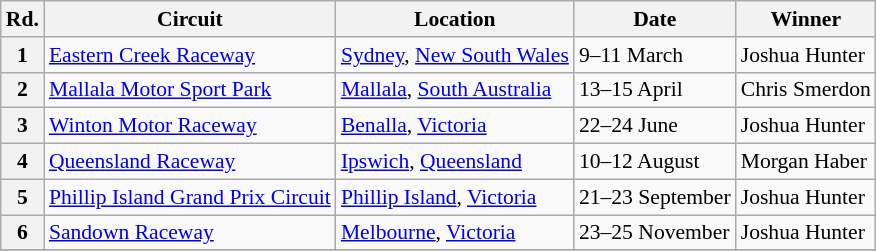<table class="wikitable" style="font-size: 90%">
<tr>
<th>Rd.</th>
<th>Circuit</th>
<th>Location</th>
<th>Date</th>
<th>Winner</th>
</tr>
<tr>
<th>1</th>
<td><a href='#'>Eastern Creek Raceway</a></td>
<td><a href='#'>Sydney</a>, <a href='#'>New South Wales</a></td>
<td>9–11 March</td>
<td>Joshua Hunter</td>
</tr>
<tr>
<th>2</th>
<td><a href='#'>Mallala Motor Sport Park</a></td>
<td><a href='#'>Mallala</a>, <a href='#'>South Australia</a></td>
<td>13–15 April</td>
<td>Chris Smerdon</td>
</tr>
<tr>
<th>3</th>
<td><a href='#'>Winton Motor Raceway</a></td>
<td><a href='#'>Benalla</a>, <a href='#'>Victoria</a></td>
<td>22–24 June</td>
<td>Joshua Hunter</td>
</tr>
<tr>
<th>4</th>
<td><a href='#'>Queensland Raceway</a></td>
<td><a href='#'>Ipswich</a>, <a href='#'>Queensland</a></td>
<td>10–12 August</td>
<td>Morgan Haber</td>
</tr>
<tr>
<th>5</th>
<td><a href='#'>Phillip Island Grand Prix Circuit</a></td>
<td><a href='#'>Phillip Island</a>, <a href='#'>Victoria</a></td>
<td>21–23 September</td>
<td>Joshua Hunter</td>
</tr>
<tr>
<th>6</th>
<td><a href='#'>Sandown Raceway</a></td>
<td><a href='#'>Melbourne</a>, <a href='#'>Victoria</a></td>
<td>23–25 November</td>
<td>Joshua Hunter</td>
</tr>
<tr>
</tr>
</table>
